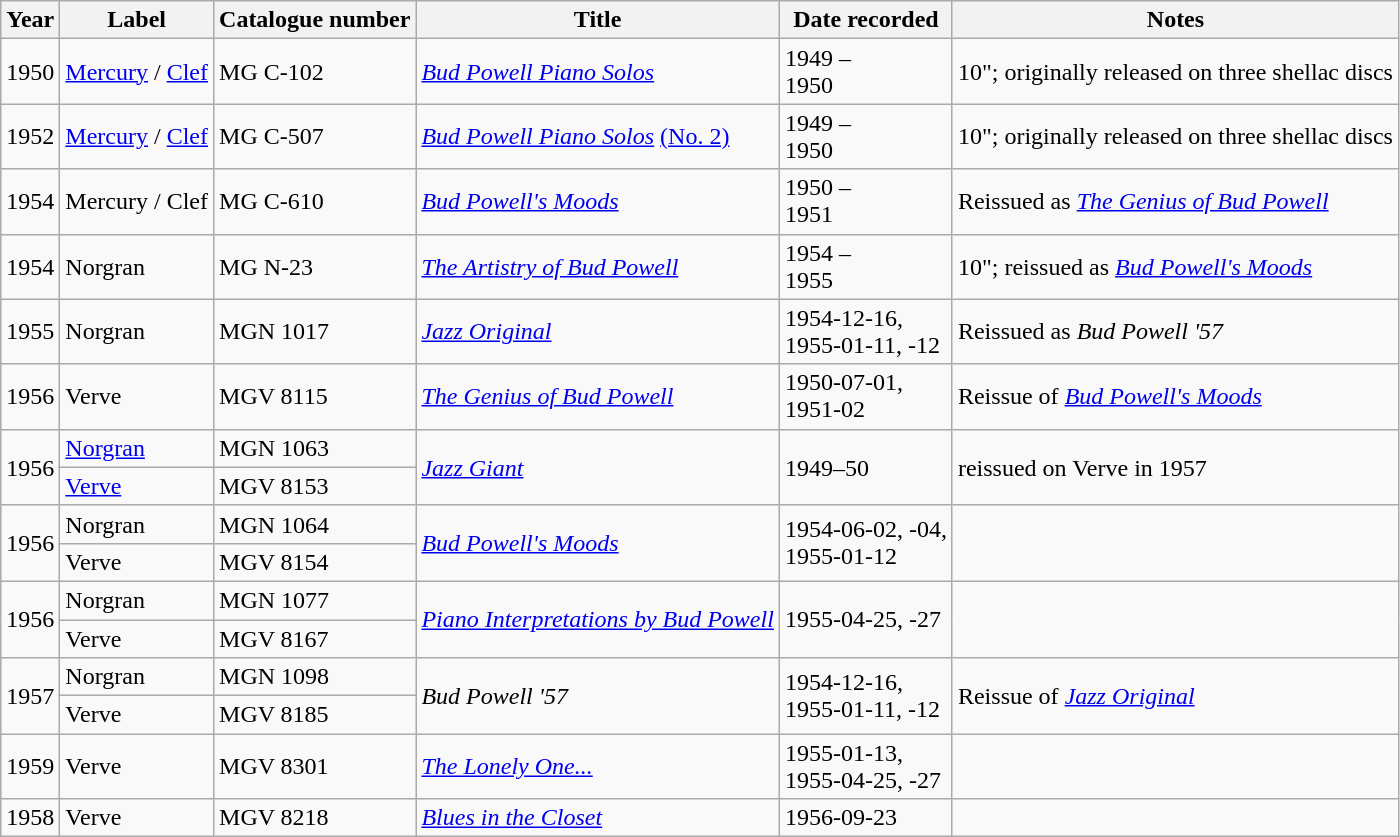<table class="wikitable sortable" align="center" bgcolor="CCCCCC" |>
<tr>
<th>Year</th>
<th>Label</th>
<th>Catalogue number</th>
<th>Title</th>
<th>Date recorded</th>
<th>Notes</th>
</tr>
<tr>
<td>1950</td>
<td><a href='#'>Mercury</a> / <a href='#'>Clef</a></td>
<td>MG C-102</td>
<td><em><a href='#'>Bud Powell Piano Solos</a></em></td>
<td>1949 –<br>1950</td>
<td>10"; originally released on three shellac discs</td>
</tr>
<tr>
<td>1952</td>
<td><a href='#'>Mercury</a> / <a href='#'>Clef</a></td>
<td>MG C-507</td>
<td><em><a href='#'>Bud Powell Piano Solos</a></em> <a href='#'>(No. 2)</a></td>
<td>1949 –<br>1950</td>
<td>10"; originally released on three shellac discs</td>
</tr>
<tr>
<td>1954</td>
<td>Mercury / Clef</td>
<td>MG C-610</td>
<td><em><a href='#'>Bud Powell's Moods</a></em></td>
<td>1950 –<br>1951</td>
<td>Reissued as <em><a href='#'>The Genius of Bud Powell</a></em></td>
</tr>
<tr>
<td>1954</td>
<td>Norgran</td>
<td>MG N-23</td>
<td><em><a href='#'>The Artistry of Bud Powell</a></em></td>
<td>1954 –<br>1955</td>
<td>10"; reissued as <em><a href='#'>Bud Powell's Moods</a></em></td>
</tr>
<tr>
<td>1955</td>
<td>Norgran</td>
<td>MGN 1017</td>
<td><em><a href='#'>Jazz Original</a></em></td>
<td>1954-12-16,<br> 1955-01-11, -12</td>
<td>Reissued as <em>Bud Powell '57</em></td>
</tr>
<tr>
<td>1956</td>
<td>Verve</td>
<td>MGV 8115</td>
<td><em><a href='#'>The Genius of Bud Powell</a></em></td>
<td>1950-07-01,<br> 1951-02</td>
<td>Reissue of <em><a href='#'>Bud Powell's Moods</a></em></td>
</tr>
<tr>
<td rowspan="2">1956</td>
<td><a href='#'>Norgran</a></td>
<td>MGN 1063</td>
<td rowspan="2"><em><a href='#'>Jazz Giant</a></em></td>
<td rowspan="2">1949–50</td>
<td rowspan="2">reissued on Verve in 1957</td>
</tr>
<tr>
<td><a href='#'>Verve</a></td>
<td>MGV 8153</td>
</tr>
<tr>
<td rowspan="2">1956</td>
<td>Norgran</td>
<td>MGN 1064</td>
<td rowspan="2"><em><a href='#'>Bud Powell's Moods</a></em></td>
<td rowspan="2">1954-06-02, -04,<br> 1955-01-12</td>
<td rowspan="2"></td>
</tr>
<tr>
<td>Verve</td>
<td>MGV 8154</td>
</tr>
<tr>
<td rowspan="2">1956</td>
<td>Norgran</td>
<td>MGN 1077</td>
<td rowspan="2"><em><a href='#'>Piano Interpretations by Bud Powell</a></em></td>
<td rowspan="2">1955-04-25, -27</td>
<td rowspan="2"></td>
</tr>
<tr>
<td>Verve</td>
<td>MGV 8167</td>
</tr>
<tr>
<td rowspan="2">1957</td>
<td>Norgran</td>
<td>MGN 1098</td>
<td rowspan="2"><em>Bud Powell '57</em></td>
<td rowspan="2">1954-12-16,<br> 1955-01-11, -12</td>
<td rowspan="2">Reissue of <em><a href='#'>Jazz Original</a></em></td>
</tr>
<tr>
<td>Verve</td>
<td>MGV 8185</td>
</tr>
<tr>
<td>1959</td>
<td>Verve</td>
<td>MGV 8301</td>
<td><em><a href='#'>The Lonely One...</a></em></td>
<td>1955-01-13,<br> 1955-04-25, -27</td>
<td></td>
</tr>
<tr>
<td>1958</td>
<td>Verve</td>
<td>MGV 8218</td>
<td><em><a href='#'>Blues in the Closet</a></em></td>
<td>1956-09-23</td>
<td></td>
</tr>
</table>
